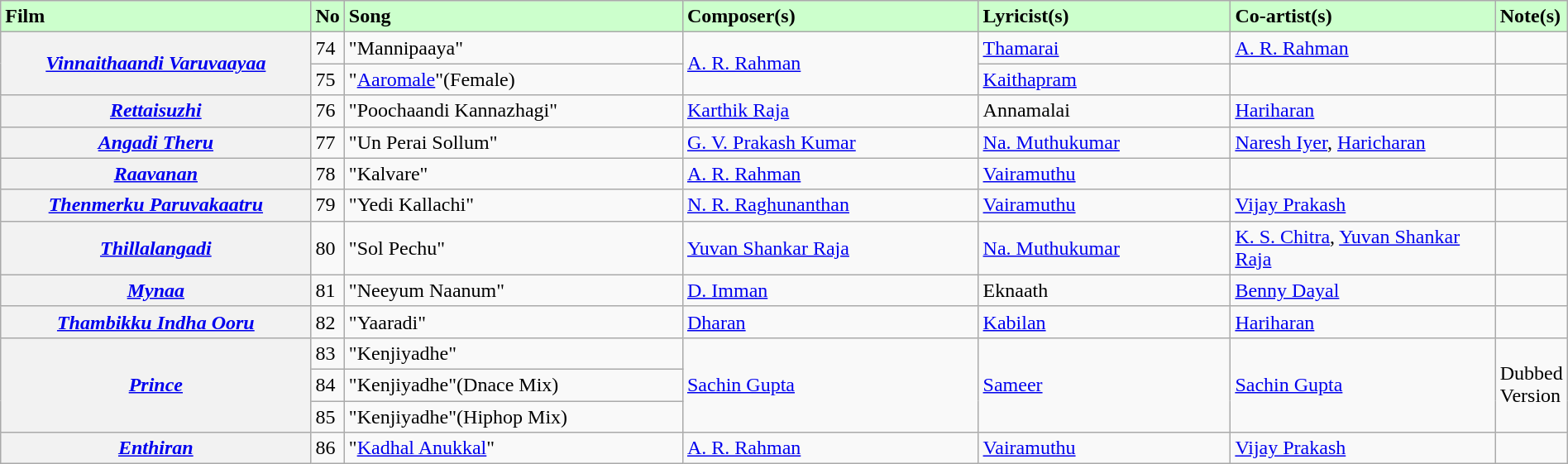<table class="wikitable plainrowheaders" width="100%" textcolor:#000;">
<tr style="background:#cfc; text-align:"center;">
<td scope="col" width=21%><strong>Film</strong></td>
<td><strong>No</strong></td>
<td scope="col" width=23%><strong>Song</strong></td>
<td scope="col" width=20%><strong>Composer(s)</strong></td>
<td scope="col" width=17%><strong>Lyricist(s)</strong></td>
<td scope="col" width=18%><strong>Co-artist(s)</strong></td>
<td><strong>Note(s)</strong></td>
</tr>
<tr>
<th rowspan="2"><em><a href='#'>Vinnaithaandi Varuvaayaa</a></em></th>
<td>74</td>
<td>"Mannipaaya"</td>
<td rowspan="2"><a href='#'>A. R. Rahman</a></td>
<td><a href='#'>Thamarai</a></td>
<td><a href='#'>A. R. Rahman</a></td>
<td></td>
</tr>
<tr>
<td>75</td>
<td>"<a href='#'>Aaromale</a>"(Female)</td>
<td><a href='#'>Kaithapram</a></td>
<td></td>
<td></td>
</tr>
<tr>
<th><em><a href='#'>Rettaisuzhi</a></em></th>
<td>76</td>
<td>"Poochaandi Kannazhagi"</td>
<td><a href='#'>Karthik Raja</a></td>
<td>Annamalai</td>
<td><a href='#'>Hariharan</a></td>
<td></td>
</tr>
<tr>
<th><em><a href='#'>Angadi Theru</a></em></th>
<td>77</td>
<td>"Un Perai Sollum"</td>
<td><a href='#'>G. V. Prakash Kumar</a></td>
<td><a href='#'>Na. Muthukumar</a></td>
<td><a href='#'>Naresh Iyer</a>, <a href='#'>Haricharan</a></td>
<td></td>
</tr>
<tr>
<th><em><a href='#'>Raavanan</a></em></th>
<td>78</td>
<td>"Kalvare"</td>
<td><a href='#'>A. R. Rahman</a></td>
<td><a href='#'>Vairamuthu</a></td>
<td></td>
<td></td>
</tr>
<tr>
<th><em><a href='#'>Thenmerku Paruvakaatru</a></em></th>
<td>79</td>
<td>"Yedi Kallachi"</td>
<td><a href='#'>N. R. Raghunanthan</a></td>
<td><a href='#'>Vairamuthu</a></td>
<td><a href='#'>Vijay Prakash</a></td>
<td></td>
</tr>
<tr>
<th><em><a href='#'>Thillalangadi</a></em></th>
<td>80</td>
<td>"Sol Pechu"</td>
<td><a href='#'>Yuvan Shankar Raja</a></td>
<td><a href='#'>Na. Muthukumar</a></td>
<td><a href='#'>K. S. Chitra</a>, <a href='#'>Yuvan Shankar Raja</a></td>
<td></td>
</tr>
<tr>
<th><em><a href='#'>Mynaa</a></em></th>
<td>81</td>
<td>"Neeyum Naanum"</td>
<td><a href='#'>D. Imman</a></td>
<td>Eknaath</td>
<td><a href='#'>Benny Dayal</a></td>
<td></td>
</tr>
<tr>
<th><em><a href='#'>Thambikku Indha Ooru</a></em></th>
<td>82</td>
<td>"Yaaradi"</td>
<td><a href='#'>Dharan</a></td>
<td><a href='#'>Kabilan</a></td>
<td><a href='#'>Hariharan</a></td>
<td></td>
</tr>
<tr>
<th rowspan="3"><em><a href='#'>Prince</a></em></th>
<td>83</td>
<td>"Kenjiyadhe"</td>
<td rowspan="3"><a href='#'>Sachin Gupta</a></td>
<td rowspan="3"><a href='#'>Sameer</a></td>
<td rowspan="3"><a href='#'>Sachin Gupta</a></td>
<td rowspan="3">Dubbed Version</td>
</tr>
<tr>
<td>84</td>
<td>"Kenjiyadhe"(Dnace Mix)</td>
</tr>
<tr>
<td>85</td>
<td>"Kenjiyadhe"(Hiphop Mix)</td>
</tr>
<tr>
<th><em><a href='#'>Enthiran</a></em></th>
<td>86</td>
<td>"<a href='#'>Kadhal Anukkal</a>"</td>
<td><a href='#'>A. R. Rahman</a></td>
<td><a href='#'>Vairamuthu</a></td>
<td><a href='#'>Vijay Prakash</a></td>
<td></td>
</tr>
</table>
